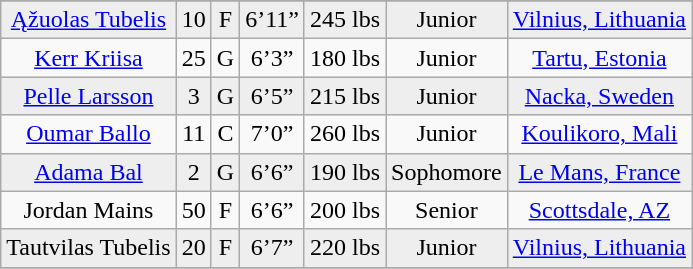<table class="wikitable sortable" style="text-align: center">
<tr align=center>
</tr>
<tr style="background:#eeeeee;">
<td><a href='#'>Ąžuolas Tubelis</a></td>
<td>10</td>
<td>F</td>
<td>6’11”</td>
<td>245 lbs</td>
<td>Junior</td>
<td><a href='#'>Vilnius, Lithuania</a></td>
</tr>
<tr>
<td><a href='#'>Kerr Kriisa</a></td>
<td>25</td>
<td>G</td>
<td>6’3”</td>
<td>180 lbs</td>
<td>Junior</td>
<td><a href='#'>Tartu, Estonia</a></td>
</tr>
<tr style="background:#eeeeee;">
<td><a href='#'>Pelle Larsson</a></td>
<td>3</td>
<td>G</td>
<td>6’5”</td>
<td>215 lbs</td>
<td>Junior</td>
<td><a href='#'>Nacka, Sweden</a></td>
</tr>
<tr>
<td><a href='#'>Oumar Ballo</a></td>
<td>11</td>
<td>C</td>
<td>7’0”</td>
<td>260 lbs</td>
<td> Junior</td>
<td><a href='#'>Koulikoro, Mali</a></td>
</tr>
<tr style="background:#eeeeee;">
<td><a href='#'>Adama Bal</a></td>
<td>2</td>
<td>G</td>
<td>6’6”</td>
<td>190 lbs</td>
<td>Sophomore</td>
<td><a href='#'>Le Mans, France</a></td>
</tr>
<tr>
<td>Jordan Mains</td>
<td>50</td>
<td>F</td>
<td>6’6”</td>
<td>200 lbs</td>
<td>Senior</td>
<td><a href='#'>Scottsdale, AZ</a></td>
</tr>
<tr style="background:#eeeeee;">
<td>Tautvilas Tubelis</td>
<td>20</td>
<td>F</td>
<td>6’7”</td>
<td>220 lbs</td>
<td>Junior</td>
<td><a href='#'>Vilnius, Lithuania</a></td>
</tr>
<tr>
</tr>
</table>
